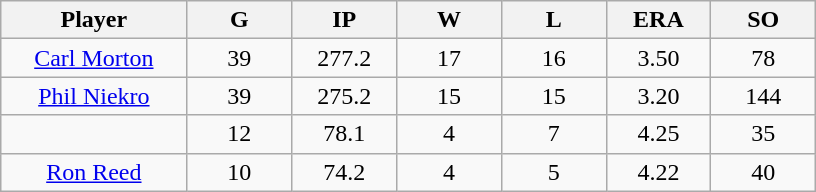<table class="wikitable sortable">
<tr>
<th bgcolor="#DDDDFF" width="16%">Player</th>
<th bgcolor="#DDDDFF" width="9%">G</th>
<th bgcolor="#DDDDFF" width="9%">IP</th>
<th bgcolor="#DDDDFF" width="9%">W</th>
<th bgcolor="#DDDDFF" width="9%">L</th>
<th bgcolor="#DDDDFF" width="9%">ERA</th>
<th bgcolor="#DDDDFF" width="9%">SO</th>
</tr>
<tr align="center">
<td><a href='#'>Carl Morton</a></td>
<td>39</td>
<td>277.2</td>
<td>17</td>
<td>16</td>
<td>3.50</td>
<td>78</td>
</tr>
<tr align=center>
<td><a href='#'>Phil Niekro</a></td>
<td>39</td>
<td>275.2</td>
<td>15</td>
<td>15</td>
<td>3.20</td>
<td>144</td>
</tr>
<tr align=center>
<td></td>
<td>12</td>
<td>78.1</td>
<td>4</td>
<td>7</td>
<td>4.25</td>
<td>35</td>
</tr>
<tr align="center">
<td><a href='#'>Ron Reed</a></td>
<td>10</td>
<td>74.2</td>
<td>4</td>
<td>5</td>
<td>4.22</td>
<td>40</td>
</tr>
</table>
